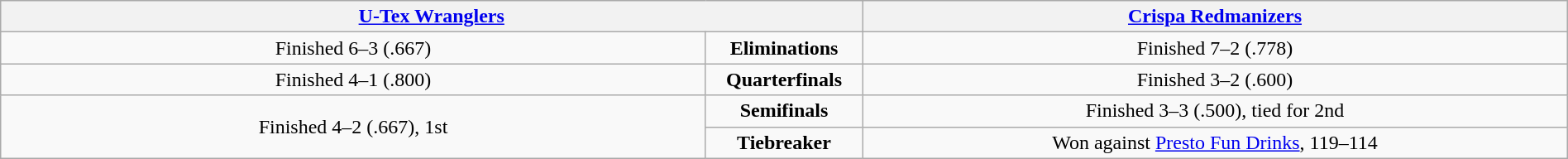<table class=wikitable width=100%>
<tr align=center>
<th colspan=2 width=45%><a href='#'>U-Tex Wranglers</a></th>
<th colspan=2 width=45%><a href='#'>Crispa Redmanizers</a></th>
</tr>
<tr align=center>
<td>Finished 6–3 (.667)</td>
<td colspan=2><strong>Eliminations</strong></td>
<td>Finished 7–2 (.778)</td>
</tr>
<tr align=center>
<td>Finished 4–1 (.800)</td>
<td colspan=2><strong>Quarterfinals</strong></td>
<td>Finished 3–2 (.600)</td>
</tr>
<tr align=center>
<td rowspan=2 width=45%>Finished 4–2 (.667), 1st</td>
<td colspan=2><strong>Semifinals</strong></td>
<td>Finished 3–3 (.500), tied for 2nd</td>
</tr>
<tr align=center>
<td colspan=2><strong>Tiebreaker</strong></td>
<td>Won against <a href='#'>Presto Fun Drinks</a>, 119–114</td>
</tr>
</table>
